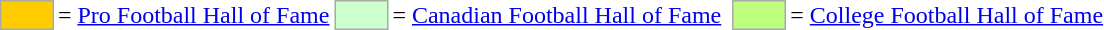<table style="margin:0.2em auto;">
<tr>
<td style="background-color:#FFCC00; border:1px solid #aaaaaa; width:2em;"></td>
<td>= <a href='#'>Pro Football Hall of Fame</a></td>
<td style="background-color:#CCFFCC; border:1px solid #aaaaaa; width:2em;"></td>
<td>= <a href='#'>Canadian Football Hall of Fame</a></td>
<td></td>
<td style="background-color:#BFFF7F; border:1px solid #aaaaaa; width:2em;"></td>
<td>= <a href='#'>College Football Hall of Fame</a></td>
<td></td>
</tr>
</table>
